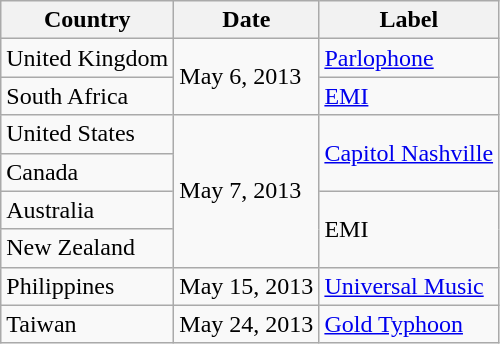<table class="wikitable">
<tr>
<th>Country</th>
<th>Date</th>
<th>Label</th>
</tr>
<tr>
<td>United Kingdom</td>
<td rowspan="2">May 6, 2013</td>
<td><a href='#'>Parlophone</a></td>
</tr>
<tr>
<td>South Africa</td>
<td><a href='#'>EMI</a></td>
</tr>
<tr>
<td>United States</td>
<td rowspan="4">May 7, 2013</td>
<td rowspan="2"><a href='#'>Capitol Nashville</a></td>
</tr>
<tr>
<td>Canada</td>
</tr>
<tr>
<td>Australia</td>
<td rowspan="2">EMI</td>
</tr>
<tr>
<td>New Zealand</td>
</tr>
<tr>
<td>Philippines</td>
<td>May 15, 2013</td>
<td><a href='#'>Universal Music</a></td>
</tr>
<tr>
<td>Taiwan</td>
<td>May 24, 2013</td>
<td><a href='#'>Gold Typhoon</a></td>
</tr>
</table>
